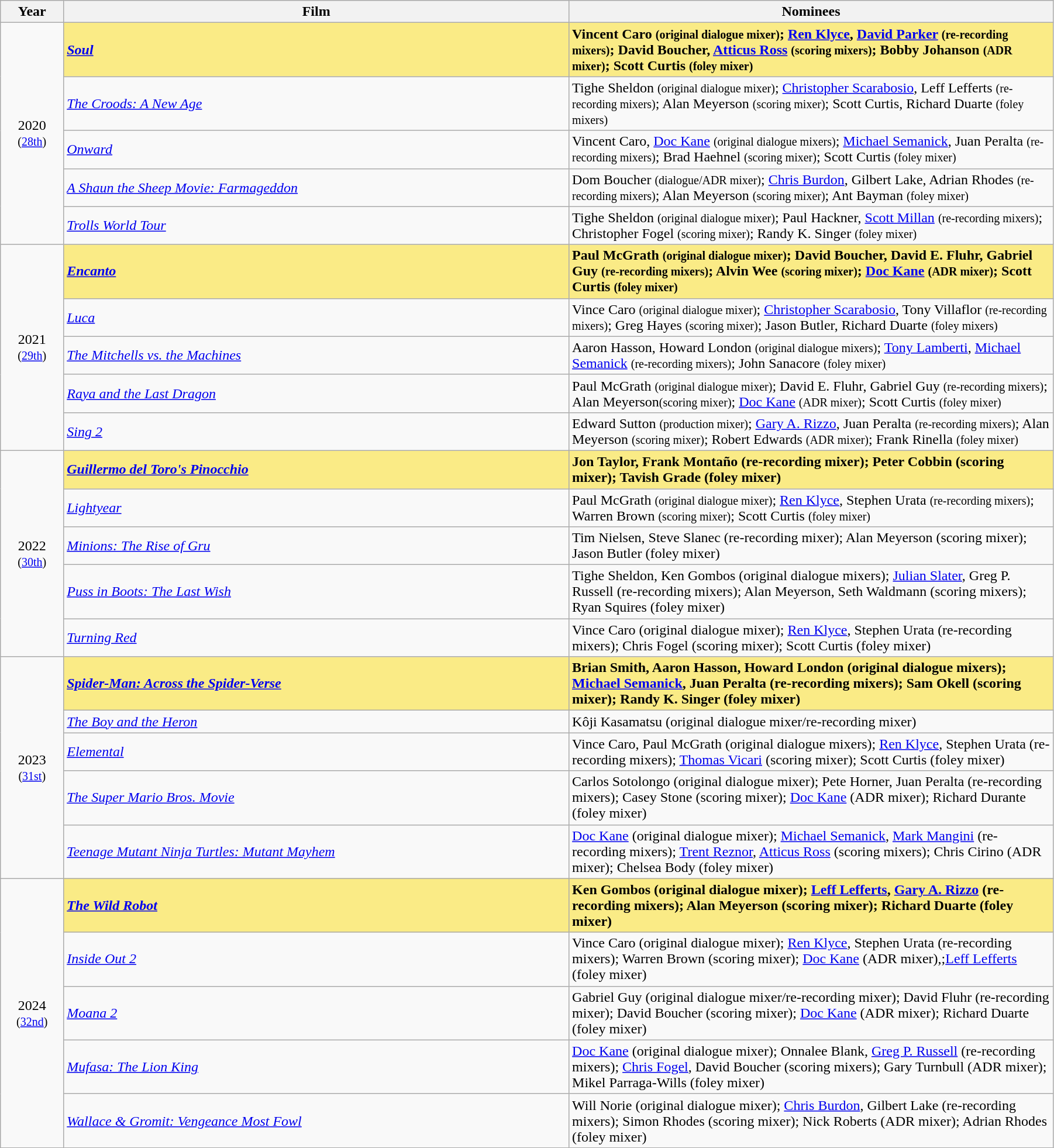<table class="wikitable" width="95%" cellpadding="5">
<tr>
<th width="6%">Year</th>
<th width="48%">Film</th>
<th width="48%">Nominees</th>
</tr>
<tr>
<td rowspan="5" style="text-align:center;">2020 <br><small>(<a href='#'>28th</a>)</small><br></td>
<td style="background:#FAEB86;"><strong><em><a href='#'>Soul</a></em></strong></td>
<td style="background:#FAEB86;"><strong>Vincent Caro <small>(original dialogue mixer)</small>; <a href='#'>Ren Klyce</a>, <a href='#'>David Parker</a> <small>(re-recording mixers)</small>; David Boucher, <a href='#'>Atticus Ross</a> <small>(scoring mixers)</small>; Bobby Johanson <small>(ADR mixer)</small>; Scott Curtis <small>(foley mixer)</small></strong></td>
</tr>
<tr>
<td><em><a href='#'>The Croods: A New Age</a></em></td>
<td>Tighe Sheldon <small>(original dialogue mixer)</small>; <a href='#'>Christopher Scarabosio</a>, Leff Lefferts <small>(re-recording mixers)</small>; Alan Meyerson <small>(scoring mixer)</small>; Scott Curtis, Richard Duarte <small>(foley mixers)</small></td>
</tr>
<tr>
<td><em><a href='#'>Onward</a></em></td>
<td>Vincent Caro, <a href='#'>Doc Kane</a> <small>(original dialogue mixers)</small>; <a href='#'>Michael Semanick</a>, Juan Peralta <small>(re-recording mixers)</small>; Brad Haehnel <small>(scoring mixer)</small>; Scott Curtis <small>(foley mixer)</small></td>
</tr>
<tr>
<td><em><a href='#'>A Shaun the Sheep Movie: Farmageddon</a></em></td>
<td>Dom Boucher <small>(dialogue/ADR mixer)</small>; <a href='#'>Chris Burdon</a>, Gilbert Lake, Adrian Rhodes <small>(re-recording mixers)</small>; Alan Meyerson <small>(scoring mixer)</small>; Ant Bayman <small>(foley mixer)</small></td>
</tr>
<tr>
<td><em><a href='#'>Trolls World Tour</a></em></td>
<td>Tighe Sheldon <small>(original dialogue mixer)</small>; Paul Hackner, <a href='#'>Scott Millan</a> <small>(re-recording mixers)</small>; Christopher Fogel <small>(scoring mixer)</small>; Randy K. Singer <small>(foley mixer)</small></td>
</tr>
<tr>
<td rowspan="5" style="text-align:center;">2021 <br><small>(<a href='#'>29th</a>)</small><br></td>
<td style="background:#FAEB86;"><strong><em><a href='#'>Encanto</a></em></strong></td>
<td style="background:#FAEB86;"><strong>Paul McGrath <small>(original dialogue mixer)</small>; David Boucher, David E. Fluhr, Gabriel Guy <small>(re-recording mixers)</small>; Alvin Wee <small>(scoring mixer)</small>; <a href='#'>Doc Kane</a> <small>(ADR mixer)</small>; Scott Curtis <small>(foley mixer)</small></strong></td>
</tr>
<tr>
<td><em><a href='#'>Luca</a></em></td>
<td>Vince Caro <small>(original dialogue mixer)</small>; <a href='#'>Christopher Scarabosio</a>, Tony Villaflor <small>(re-recording mixers)</small>; Greg Hayes <small>(scoring mixer)</small>; Jason Butler, Richard Duarte <small>(foley mixers)</small></td>
</tr>
<tr>
<td><em><a href='#'>The Mitchells vs. the Machines</a></em></td>
<td>Aaron Hasson, Howard London <small>(original dialogue mixers)</small>; <a href='#'>Tony Lamberti</a>, <a href='#'>Michael Semanick</a> <small>(re-recording mixers)</small>; John Sanacore <small>(foley mixer)</small></td>
</tr>
<tr>
<td><em><a href='#'>Raya and the Last Dragon</a></em></td>
<td>Paul McGrath <small>(original dialogue mixer)</small>; David E. Fluhr, Gabriel Guy <small>(re-recording mixers)</small>; Alan Meyerson<small>(scoring mixer)</small>; <a href='#'>Doc Kane</a> <small>(ADR mixer)</small>; Scott Curtis <small>(foley mixer)</small></td>
</tr>
<tr>
<td><em><a href='#'>Sing 2</a></em></td>
<td>Edward Sutton <small>(production mixer)</small>; <a href='#'>Gary A. Rizzo</a>, Juan Peralta <small>(re-recording mixers)</small>; Alan Meyerson <small>(scoring mixer)</small>; Robert Edwards <small>(ADR mixer)</small>; Frank Rinella <small>(foley mixer)</small></td>
</tr>
<tr>
<td rowspan="5" style="text-align:center;">2022 <br><small>(<a href='#'>30th</a>)</small><br></td>
<td style="background:#FAEB86;"><strong><em><a href='#'>Guillermo del Toro's Pinocchio</a></em></strong></td>
<td style="background:#FAEB86;"><strong>Jon Taylor, Frank Montaño (re-recording mixer); Peter Cobbin (scoring mixer); Tavish Grade (foley mixer)</strong></td>
</tr>
<tr>
<td><em><a href='#'>Lightyear</a></em></td>
<td>Paul McGrath <small>(original dialogue mixer)</small>; <a href='#'>Ren Klyce</a>, Stephen Urata <small>(re-recording mixers)</small>; Warren Brown <small>(scoring mixer)</small>; Scott Curtis <small>(foley mixer)</small></td>
</tr>
<tr>
<td><em><a href='#'>Minions: The Rise of Gru</a></em></td>
<td>Tim Nielsen, Steve Slanec (re-recording mixer); Alan Meyerson (scoring mixer); Jason Butler (foley mixer)</td>
</tr>
<tr>
<td><em><a href='#'>Puss in Boots: The Last Wish</a></em></td>
<td>Tighe Sheldon, Ken Gombos (original dialogue mixers); <a href='#'>Julian Slater</a>, Greg P. Russell (re-recording mixers); Alan Meyerson, Seth Waldmann (scoring mixers); Ryan Squires (foley mixer)</td>
</tr>
<tr>
<td><em><a href='#'>Turning Red</a></em></td>
<td>Vince Caro (original dialogue mixer); <a href='#'>Ren Klyce</a>, Stephen Urata (re-recording mixers); Chris Fogel (scoring mixer); Scott Curtis (foley mixer)</td>
</tr>
<tr>
<td rowspan="5" style="text-align:center;">2023 <br><small>(<a href='#'>31st</a>)</small><br></td>
<td style="background:#FAEB86;"><strong><em><a href='#'>Spider-Man: Across the Spider-Verse</a></em></strong></td>
<td style="background:#FAEB86;"><strong>Brian Smith, Aaron Hasson, Howard London (original dialogue mixers); <a href='#'>Michael Semanick</a>, Juan Peralta (re-recording mixers); Sam Okell (scoring mixer); Randy K. Singer (foley mixer)</strong></td>
</tr>
<tr>
<td><em><a href='#'>The Boy and the Heron</a></em></td>
<td>Kôji Kasamatsu (original dialogue mixer/re-recording mixer)</td>
</tr>
<tr>
<td><em><a href='#'>Elemental</a></em></td>
<td>Vince Caro, Paul McGrath (original dialogue mixers); <a href='#'>Ren Klyce</a>, Stephen Urata (re-recording mixers); <a href='#'>Thomas Vicari</a> (scoring mixer); Scott Curtis (foley mixer)</td>
</tr>
<tr>
<td><em><a href='#'>The Super Mario Bros. Movie</a></em></td>
<td>Carlos Sotolongo (original dialogue mixer); Pete Horner, Juan Peralta (re-recording mixers); Casey Stone (scoring mixer); <a href='#'>Doc Kane</a> (ADR mixer); Richard Durante (foley mixer)</td>
</tr>
<tr>
<td><em><a href='#'>Teenage Mutant Ninja Turtles: Mutant Mayhem</a></em></td>
<td><a href='#'>Doc Kane</a> (original dialogue mixer); <a href='#'>Michael Semanick</a>, <a href='#'>Mark Mangini</a> (re-recording mixers); <a href='#'>Trent Reznor</a>, <a href='#'>Atticus Ross</a> (scoring mixers); Chris Cirino (ADR mixer); Chelsea Body (foley mixer)</td>
</tr>
<tr>
<td rowspan="5" style="text-align:center;">2024 <br><small>(<a href='#'>32nd</a>)</small><br></td>
<td style="background:#FAEB86;"><strong><em><a href='#'>The Wild Robot</a></em></strong></td>
<td style="background:#FAEB86;"><strong>Ken Gombos (original dialogue mixer); <a href='#'>Leff Lefferts</a>, <a href='#'>Gary A. Rizzo</a> (re-recording mixers); Alan Meyerson (scoring mixer); Richard Duarte (foley mixer)</strong></td>
</tr>
<tr>
<td><em><a href='#'>Inside Out 2</a></em></td>
<td>Vince Caro (original dialogue mixer); <a href='#'>Ren Klyce</a>, Stephen Urata (re-recording mixers); Warren Brown (scoring mixer); <a href='#'>Doc Kane</a> (ADR mixer),;<a href='#'>Leff Lefferts</a> (foley mixer)</td>
</tr>
<tr>
<td><em><a href='#'>Moana 2</a></em></td>
<td>Gabriel Guy (original dialogue mixer/re-recording mixer); David Fluhr (re-recording mixer); David Boucher (scoring mixer); <a href='#'>Doc Kane</a> (ADR mixer); Richard Duarte (foley mixer)</td>
</tr>
<tr>
<td><em><a href='#'>Mufasa: The Lion King</a></em></td>
<td><a href='#'>Doc Kane</a> (original dialogue mixer); Onnalee Blank, <a href='#'>Greg P. Russell</a> (re-recording mixers); <a href='#'>Chris Fogel</a>, David Boucher (scoring mixers); Gary Turnbull (ADR mixer); Mikel Parraga-Wills (foley mixer)</td>
</tr>
<tr>
<td><em><a href='#'>Wallace & Gromit: Vengeance Most Fowl</a></em></td>
<td>Will Norie (original dialogue mixer); <a href='#'>Chris Burdon</a>, Gilbert Lake (re-recording mixers); Simon Rhodes (scoring mixer); Nick Roberts (ADR mixer); Adrian Rhodes (foley mixer)</td>
</tr>
</table>
